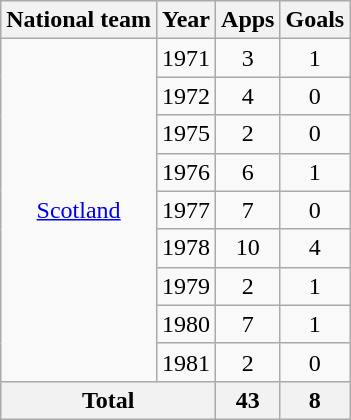<table class=wikitable style="text-align:center">
<tr>
<th>National team</th>
<th>Year</th>
<th>Apps</th>
<th>Goals</th>
</tr>
<tr>
<td rowspan="9"><a href='#'>Scotland</a></td>
<td>1971</td>
<td>3</td>
<td>1</td>
</tr>
<tr>
<td>1972</td>
<td>4</td>
<td>0</td>
</tr>
<tr>
<td>1975</td>
<td>2</td>
<td>0</td>
</tr>
<tr>
<td>1976</td>
<td>6</td>
<td>1</td>
</tr>
<tr>
<td>1977</td>
<td>7</td>
<td>0</td>
</tr>
<tr>
<td>1978</td>
<td>10</td>
<td>4</td>
</tr>
<tr>
<td>1979</td>
<td>2</td>
<td>1</td>
</tr>
<tr>
<td>1980</td>
<td>7</td>
<td>1</td>
</tr>
<tr>
<td>1981</td>
<td>2</td>
<td>0</td>
</tr>
<tr>
<th colspan="2">Total</th>
<th>43</th>
<th>8</th>
</tr>
</table>
